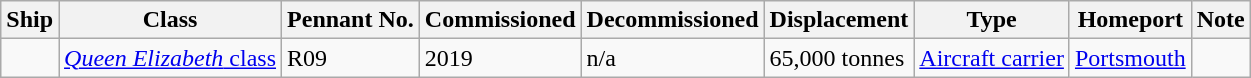<table class="wikitable">
<tr>
<th>Ship</th>
<th>Class</th>
<th>Pennant No.</th>
<th>Commissioned</th>
<th>Decommissioned</th>
<th>Displacement</th>
<th>Type</th>
<th>Homeport</th>
<th>Note</th>
</tr>
<tr>
<td></td>
<td><a href='#'><em>Queen Elizabeth</em> class</a></td>
<td>R09</td>
<td>2019</td>
<td>n/a</td>
<td>65,000 tonnes</td>
<td><a href='#'>Aircraft carrier</a></td>
<td><a href='#'>Portsmouth</a></td>
<td></td>
</tr>
</table>
